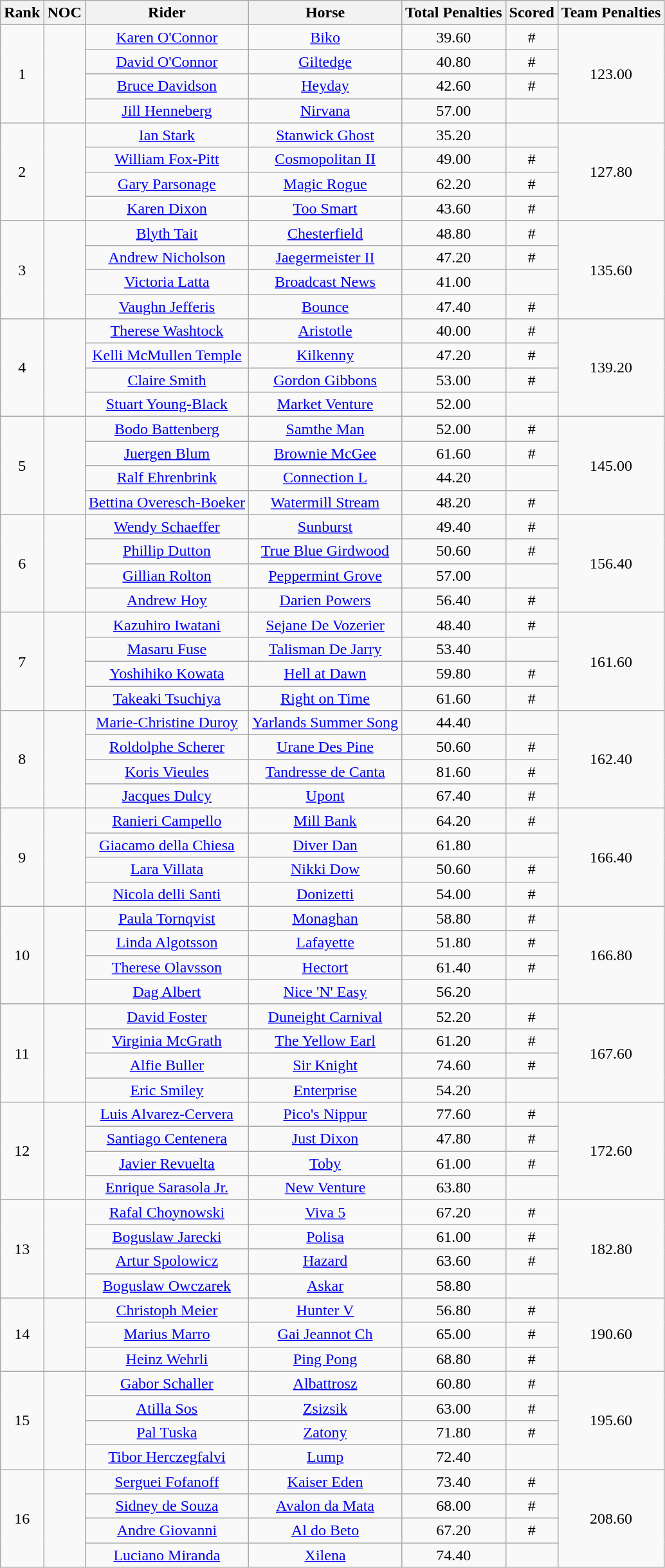<table class="wikitable" style="text-align:center;">
<tr>
<th rowspan=1>Rank</th>
<th rowspan=1>NOC</th>
<th rowspan=1>Rider</th>
<th>Horse</th>
<th>Total Penalties</th>
<th>Scored</th>
<th>Team Penalties</th>
</tr>
<tr>
<td rowspan=4 valign=middle>1</td>
<td rowspan=4 align=middle></td>
<td align=middle><a href='#'>Karen O'Connor</a></td>
<td><a href='#'>Biko</a></td>
<td>39.60</td>
<td>#</td>
<td rowspan=4>123.00</td>
</tr>
<tr>
<td align=middle><a href='#'>David O'Connor</a></td>
<td><a href='#'>Giltedge</a></td>
<td>40.80</td>
<td>#</td>
</tr>
<tr>
<td align=middle><a href='#'>Bruce Davidson</a></td>
<td><a href='#'>Heyday</a></td>
<td>42.60</td>
<td>#</td>
</tr>
<tr>
<td align=middle><a href='#'>Jill Henneberg</a></td>
<td><a href='#'>Nirvana</a></td>
<td>57.00</td>
<td></td>
</tr>
<tr>
<td rowspan=4 valign=middle>2</td>
<td rowspan=4 align=middle></td>
<td align=middle><a href='#'>Ian Stark</a></td>
<td><a href='#'>Stanwick Ghost</a></td>
<td>35.20</td>
<td></td>
<td rowspan=4>127.80</td>
</tr>
<tr>
<td align=middle><a href='#'>William Fox-Pitt</a></td>
<td><a href='#'>Cosmopolitan II</a></td>
<td>49.00</td>
<td>#</td>
</tr>
<tr>
<td align=middle><a href='#'>Gary Parsonage</a></td>
<td><a href='#'>Magic Rogue</a></td>
<td>62.20</td>
<td>#</td>
</tr>
<tr>
<td align=middle><a href='#'>Karen Dixon</a></td>
<td><a href='#'>Too Smart</a></td>
<td>43.60</td>
<td>#</td>
</tr>
<tr>
<td rowspan=4 valign=middle>3</td>
<td rowspan=4 align=middle></td>
<td align=middle><a href='#'>Blyth Tait</a></td>
<td><a href='#'>Chesterfield</a></td>
<td>48.80</td>
<td>#</td>
<td rowspan=4>135.60</td>
</tr>
<tr>
<td align=middle><a href='#'>Andrew Nicholson</a></td>
<td><a href='#'>Jaegermeister II</a></td>
<td>47.20</td>
<td>#</td>
</tr>
<tr>
<td align=middle><a href='#'>Victoria Latta</a></td>
<td><a href='#'>Broadcast News</a></td>
<td>41.00</td>
<td></td>
</tr>
<tr>
<td align=middle><a href='#'>Vaughn Jefferis</a></td>
<td><a href='#'>Bounce</a></td>
<td>47.40</td>
<td>#</td>
</tr>
<tr>
<td rowspan=4 valign=middle>4</td>
<td rowspan=4 align=middle></td>
<td align=middle><a href='#'>Therese Washtock</a></td>
<td><a href='#'>Aristotle</a></td>
<td>40.00</td>
<td>#</td>
<td rowspan=4>139.20</td>
</tr>
<tr>
<td align=middle><a href='#'>Kelli McMullen Temple</a></td>
<td><a href='#'>Kilkenny</a></td>
<td>47.20</td>
<td>#</td>
</tr>
<tr>
<td align=middle><a href='#'>Claire Smith</a></td>
<td><a href='#'>Gordon Gibbons</a></td>
<td>53.00</td>
<td>#</td>
</tr>
<tr>
<td align=middle><a href='#'>Stuart Young-Black</a></td>
<td><a href='#'>Market Venture</a></td>
<td>52.00</td>
<td></td>
</tr>
<tr>
<td rowspan=4 valign=middle>5</td>
<td rowspan=4 align=middle></td>
<td align=middle><a href='#'>Bodo Battenberg</a></td>
<td><a href='#'>Samthe Man</a></td>
<td>52.00</td>
<td>#</td>
<td rowspan=4>145.00</td>
</tr>
<tr>
<td align=middle><a href='#'>Juergen Blum</a></td>
<td><a href='#'>Brownie McGee</a></td>
<td>61.60</td>
<td>#</td>
</tr>
<tr>
<td align=middle><a href='#'>Ralf Ehrenbrink</a></td>
<td><a href='#'>Connection L</a></td>
<td>44.20</td>
<td></td>
</tr>
<tr>
<td align=middle><a href='#'>Bettina Overesch-Boeker</a></td>
<td><a href='#'>Watermill Stream</a></td>
<td>48.20</td>
<td>#</td>
</tr>
<tr>
<td rowspan=4 valign=middle>6</td>
<td rowspan=4 align=middle></td>
<td align=middle><a href='#'>Wendy Schaeffer</a></td>
<td><a href='#'>Sunburst</a></td>
<td>49.40</td>
<td>#</td>
<td rowspan=4>156.40</td>
</tr>
<tr>
<td align=middle><a href='#'>Phillip Dutton</a></td>
<td><a href='#'>True Blue Girdwood</a></td>
<td>50.60</td>
<td>#</td>
</tr>
<tr>
<td align=middle><a href='#'>Gillian Rolton</a></td>
<td><a href='#'>Peppermint Grove</a></td>
<td>57.00</td>
<td></td>
</tr>
<tr>
<td align=middle><a href='#'>Andrew Hoy</a></td>
<td><a href='#'>Darien Powers</a></td>
<td>56.40</td>
<td>#</td>
</tr>
<tr>
<td rowspan=4 valign=middle>7</td>
<td rowspan=4 align=middle></td>
<td align=middle><a href='#'>Kazuhiro Iwatani</a></td>
<td><a href='#'>Sejane De Vozerier</a></td>
<td>48.40</td>
<td>#</td>
<td rowspan=4>161.60</td>
</tr>
<tr>
<td align=middle><a href='#'>Masaru Fuse</a></td>
<td><a href='#'>Talisman De Jarry</a></td>
<td>53.40</td>
<td></td>
</tr>
<tr>
<td align=middle><a href='#'>Yoshihiko Kowata</a></td>
<td><a href='#'>Hell at Dawn</a></td>
<td>59.80</td>
<td>#</td>
</tr>
<tr>
<td align=middle><a href='#'>Takeaki Tsuchiya</a></td>
<td><a href='#'>Right on Time</a></td>
<td>61.60</td>
<td>#</td>
</tr>
<tr>
<td rowspan=4 valign=middle>8</td>
<td rowspan=4 align=middle></td>
<td align=middle><a href='#'>Marie-Christine Duroy</a></td>
<td><a href='#'>Yarlands Summer Song</a></td>
<td>44.40</td>
<td></td>
<td rowspan=4>162.40</td>
</tr>
<tr>
<td align=middle><a href='#'>Roldolphe Scherer</a></td>
<td><a href='#'>Urane Des Pine</a></td>
<td>50.60</td>
<td>#</td>
</tr>
<tr>
<td align=middle><a href='#'>Koris Vieules</a></td>
<td><a href='#'>Tandresse de Canta</a></td>
<td>81.60</td>
<td>#</td>
</tr>
<tr>
<td align=middle><a href='#'>Jacques Dulcy</a></td>
<td><a href='#'>Upont</a></td>
<td>67.40</td>
<td>#</td>
</tr>
<tr>
<td rowspan=4 valign=middle>9</td>
<td rowspan=4 align=middle></td>
<td align=middle><a href='#'>Ranieri Campello</a></td>
<td><a href='#'>Mill Bank</a></td>
<td>64.20</td>
<td>#</td>
<td rowspan=4>166.40</td>
</tr>
<tr>
<td align=middle><a href='#'>Giacamo della Chiesa</a></td>
<td><a href='#'>Diver Dan</a></td>
<td>61.80</td>
<td></td>
</tr>
<tr>
<td align=middle><a href='#'>Lara Villata</a></td>
<td><a href='#'>Nikki Dow</a></td>
<td>50.60</td>
<td>#</td>
</tr>
<tr>
<td align=middle><a href='#'>Nicola delli Santi</a></td>
<td><a href='#'>Donizetti</a></td>
<td>54.00</td>
<td>#</td>
</tr>
<tr>
<td rowspan=4 valign=middle>10</td>
<td rowspan=4 align=middle></td>
<td align=middle><a href='#'>Paula Tornqvist</a></td>
<td><a href='#'>Monaghan</a></td>
<td>58.80</td>
<td>#</td>
<td rowspan=4>166.80</td>
</tr>
<tr>
<td align=middle><a href='#'>Linda Algotsson</a></td>
<td><a href='#'>Lafayette</a></td>
<td>51.80</td>
<td>#</td>
</tr>
<tr>
<td align=middle><a href='#'>Therese Olavsson</a></td>
<td><a href='#'>Hectort</a></td>
<td>61.40</td>
<td>#</td>
</tr>
<tr>
<td align=middle><a href='#'>Dag Albert</a></td>
<td><a href='#'>Nice 'N' Easy</a></td>
<td>56.20</td>
<td></td>
</tr>
<tr>
<td rowspan=4 valign=middle>11</td>
<td rowspan=4 align=middle></td>
<td align=middle><a href='#'>David Foster</a></td>
<td><a href='#'>Duneight Carnival</a></td>
<td>52.20</td>
<td>#</td>
<td rowspan=4>167.60</td>
</tr>
<tr>
<td align=middle><a href='#'>Virginia McGrath</a></td>
<td><a href='#'>The Yellow Earl</a></td>
<td>61.20</td>
<td>#</td>
</tr>
<tr>
<td align=middle><a href='#'>Alfie Buller</a></td>
<td><a href='#'>Sir Knight</a></td>
<td>74.60</td>
<td>#</td>
</tr>
<tr>
<td align=middle><a href='#'>Eric Smiley</a></td>
<td><a href='#'>Enterprise</a></td>
<td>54.20</td>
<td></td>
</tr>
<tr>
<td rowspan=4 valign=middle>12</td>
<td rowspan=4 align=middle></td>
<td align=middle><a href='#'>Luis Alvarez-Cervera</a></td>
<td><a href='#'>Pico's Nippur</a></td>
<td>77.60</td>
<td>#</td>
<td rowspan=4>172.60</td>
</tr>
<tr>
<td align=middle><a href='#'>Santiago Centenera</a></td>
<td><a href='#'>Just Dixon</a></td>
<td>47.80</td>
<td>#</td>
</tr>
<tr>
<td align=middle><a href='#'>Javier Revuelta</a></td>
<td><a href='#'>Toby</a></td>
<td>61.00</td>
<td>#</td>
</tr>
<tr>
<td align=middle><a href='#'>Enrique Sarasola Jr.</a></td>
<td><a href='#'>New Venture</a></td>
<td>63.80</td>
<td></td>
</tr>
<tr>
<td rowspan=4 valign=middle>13</td>
<td rowspan=4 align=middle></td>
<td align=middle><a href='#'>Rafal Choynowski</a></td>
<td><a href='#'>Viva 5</a></td>
<td>67.20</td>
<td>#</td>
<td rowspan=4>182.80</td>
</tr>
<tr>
<td align=middle><a href='#'>Boguslaw Jarecki</a></td>
<td><a href='#'>Polisa</a></td>
<td>61.00</td>
<td>#</td>
</tr>
<tr>
<td align=middle><a href='#'>Artur Spolowicz</a></td>
<td><a href='#'>Hazard</a></td>
<td>63.60</td>
<td>#</td>
</tr>
<tr>
<td align=middle><a href='#'>Boguslaw Owczarek</a></td>
<td><a href='#'>Askar</a></td>
<td>58.80</td>
<td></td>
</tr>
<tr>
<td rowspan=3 valign=middle>14</td>
<td rowspan=3 align=middle></td>
<td align=middle><a href='#'>Christoph Meier</a></td>
<td><a href='#'>Hunter V</a></td>
<td>56.80</td>
<td>#</td>
<td rowspan=3>190.60</td>
</tr>
<tr>
<td align=middle><a href='#'>Marius Marro</a></td>
<td><a href='#'>Gai Jeannot Ch</a></td>
<td>65.00</td>
<td>#</td>
</tr>
<tr>
<td align=middle><a href='#'>Heinz Wehrli</a></td>
<td><a href='#'>Ping Pong</a></td>
<td>68.80</td>
<td>#</td>
</tr>
<tr>
<td rowspan=4 valign=middle>15</td>
<td rowspan=4 align=middle></td>
<td align=middle><a href='#'>Gabor Schaller</a></td>
<td><a href='#'>Albattrosz</a></td>
<td>60.80</td>
<td>#</td>
<td rowspan=4>195.60</td>
</tr>
<tr>
<td align=middle><a href='#'>Atilla Sos</a></td>
<td><a href='#'>Zsizsik</a></td>
<td>63.00</td>
<td>#</td>
</tr>
<tr>
<td align=middle><a href='#'>Pal Tuska</a></td>
<td><a href='#'>Zatony</a></td>
<td>71.80</td>
<td>#</td>
</tr>
<tr>
<td align=middle><a href='#'>Tibor Herczegfalvi</a></td>
<td><a href='#'>Lump</a></td>
<td>72.40</td>
<td></td>
</tr>
<tr>
<td rowspan=4 valign=middle>16</td>
<td rowspan=4 align=middle></td>
<td align=middle><a href='#'>Serguei Fofanoff</a></td>
<td><a href='#'>Kaiser Eden</a></td>
<td>73.40</td>
<td>#</td>
<td rowspan=4>208.60</td>
</tr>
<tr>
<td align=middle><a href='#'>Sidney de Souza</a></td>
<td><a href='#'>Avalon da Mata</a></td>
<td>68.00</td>
<td>#</td>
</tr>
<tr>
<td align=middle><a href='#'>Andre Giovanni</a></td>
<td><a href='#'>Al do Beto</a></td>
<td>67.20</td>
<td>#</td>
</tr>
<tr>
<td align=middle><a href='#'>Luciano Miranda</a></td>
<td><a href='#'>Xilena</a></td>
<td>74.40</td>
<td></td>
</tr>
</table>
